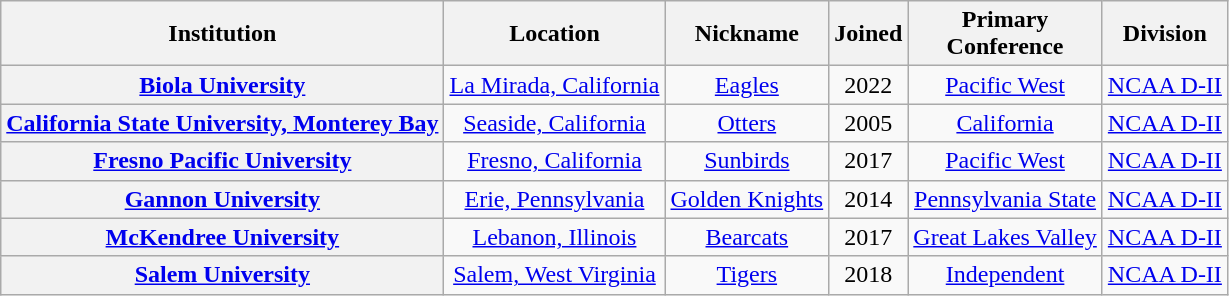<table class="wikitable sortable" style="text-align:center">
<tr>
<th>Institution</th>
<th>Location</th>
<th>Nickname</th>
<th>Joined</th>
<th>Primary<br>Conference</th>
<th>Division</th>
</tr>
<tr>
<th><a href='#'>Biola University</a></th>
<td><a href='#'>La Mirada, California</a></td>
<td><a href='#'>Eagles</a></td>
<td>2022</td>
<td><a href='#'>Pacific West</a></td>
<td><a href='#'>NCAA D-II</a></td>
</tr>
<tr>
<th><a href='#'>California State University, Monterey Bay</a></th>
<td><a href='#'>Seaside, California</a></td>
<td><a href='#'>Otters</a></td>
<td>2005</td>
<td><a href='#'>California</a></td>
<td><a href='#'>NCAA D-II</a></td>
</tr>
<tr>
<th><a href='#'>Fresno Pacific University</a></th>
<td><a href='#'>Fresno, California</a></td>
<td><a href='#'>Sunbirds</a></td>
<td>2017</td>
<td><a href='#'>Pacific West</a></td>
<td><a href='#'>NCAA D-II</a></td>
</tr>
<tr>
<th><a href='#'>Gannon University</a></th>
<td><a href='#'>Erie, Pennsylvania</a></td>
<td><a href='#'>Golden Knights</a></td>
<td>2014</td>
<td><a href='#'>Pennsylvania State</a></td>
<td><a href='#'>NCAA D-II</a></td>
</tr>
<tr>
<th><a href='#'>McKendree University</a></th>
<td><a href='#'>Lebanon, Illinois</a></td>
<td><a href='#'>Bearcats</a></td>
<td>2017</td>
<td><a href='#'>Great Lakes Valley</a></td>
<td><a href='#'>NCAA D-II</a></td>
</tr>
<tr>
<th><a href='#'>Salem University</a></th>
<td><a href='#'>Salem, West Virginia</a></td>
<td><a href='#'>Tigers</a></td>
<td>2018</td>
<td><a href='#'>Independent</a></td>
<td><a href='#'>NCAA D-II</a></td>
</tr>
</table>
